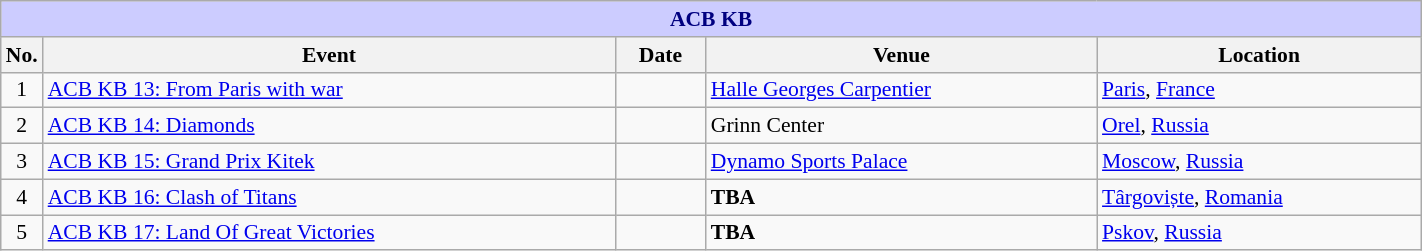<table class="wikitable sortable" style="width:75%; font-size:90%;">
<tr>
<th colspan="8" style="background-color: #ccf; color: #000080; text-align: center;"><strong>ACB KB</strong></th>
</tr>
<tr>
<th style= width:1%;">No.</th>
<th>Event</th>
<th>Date</th>
<th>Venue</th>
<th>Location</th>
</tr>
<tr>
<td align=center>1</td>
<td><a href='#'>ACB KB 13: From Paris with war</a></td>
<td></td>
<td><a href='#'>Halle Georges Carpentier</a></td>
<td> <a href='#'>Paris</a>, <a href='#'>France</a></td>
</tr>
<tr>
<td align=center>2</td>
<td><a href='#'>ACB KB 14: Diamonds</a></td>
<td></td>
<td>Grinn Center</td>
<td> <a href='#'>Orel</a>, <a href='#'>Russia</a></td>
</tr>
<tr>
<td align=center>3</td>
<td><a href='#'>ACB KB 15: Grand Prix Kitek</a></td>
<td></td>
<td><a href='#'>Dynamo Sports Palace</a></td>
<td> <a href='#'>Moscow</a>, <a href='#'>Russia</a></td>
</tr>
<tr>
<td align=center>4</td>
<td><a href='#'>ACB KB 16: Clash of Titans</a></td>
<td></td>
<td><strong>TBA</strong></td>
<td> <a href='#'>Târgoviște</a>, <a href='#'>Romania</a></td>
</tr>
<tr>
<td align=center>5</td>
<td><a href='#'>ACB KB 17: Land Of Great Victories</a></td>
<td></td>
<td><strong>TBA</strong></td>
<td> <a href='#'>Pskov</a>, <a href='#'>Russia</a></td>
</tr>
</table>
